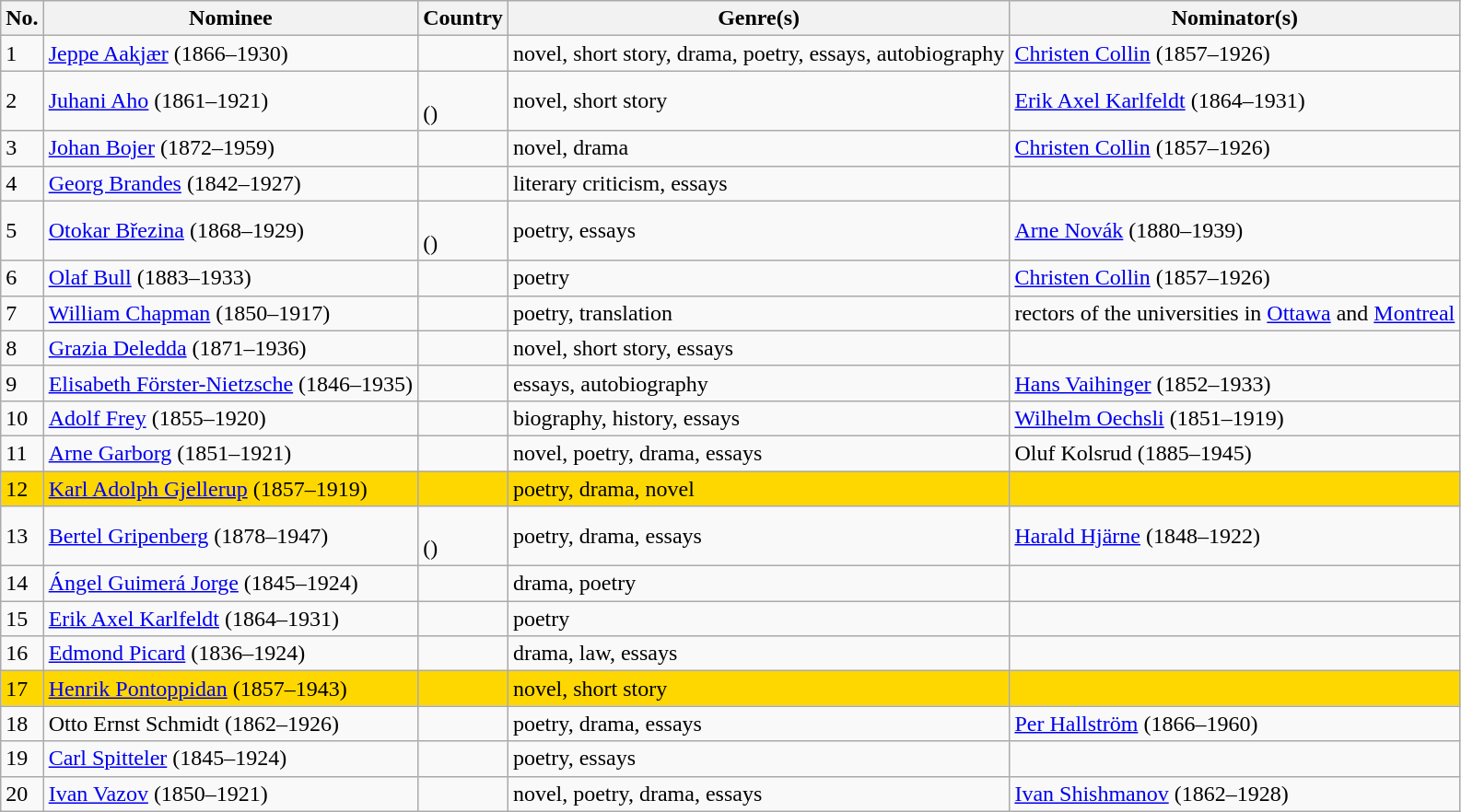<table class="sortable wikitable mw-collapsible">
<tr>
<th scope=col>No.</th>
<th scope=col>Nominee</th>
<th scope=col>Country</th>
<th scope=col>Genre(s)</th>
<th scope=col>Nominator(s)</th>
</tr>
<tr>
<td>1</td>
<td><a href='#'>Jeppe Aakjær</a> (1866–1930)</td>
<td></td>
<td>novel, short story, drama, poetry, essays, autobiography</td>
<td><a href='#'>Christen Collin</a> (1857–1926)</td>
</tr>
<tr>
<td>2</td>
<td><a href='#'>Juhani Aho</a> (1861–1921)</td>
<td><br>()</td>
<td>novel, short story</td>
<td><a href='#'>Erik Axel Karlfeldt</a> (1864–1931)</td>
</tr>
<tr>
<td>3</td>
<td><a href='#'>Johan Bojer</a> (1872–1959)</td>
<td></td>
<td>novel, drama</td>
<td><a href='#'>Christen Collin</a> (1857–1926)</td>
</tr>
<tr>
<td>4</td>
<td><a href='#'>Georg Brandes</a> (1842–1927)</td>
<td></td>
<td>literary criticism, essays</td>
<td></td>
</tr>
<tr>
<td>5</td>
<td><a href='#'>Otokar Březina</a> (1868–1929)</td>
<td><br>()</td>
<td>poetry, essays</td>
<td><a href='#'>Arne Novák</a> (1880–1939)</td>
</tr>
<tr>
<td>6</td>
<td><a href='#'>Olaf Bull</a> (1883–1933)</td>
<td></td>
<td>poetry</td>
<td><a href='#'>Christen Collin</a> (1857–1926)</td>
</tr>
<tr>
<td>7</td>
<td><a href='#'>William Chapman</a> (1850–1917)</td>
<td></td>
<td>poetry, translation</td>
<td>rectors of the universities in <a href='#'>Ottawa</a> and <a href='#'>Montreal</a></td>
</tr>
<tr>
<td>8</td>
<td><a href='#'>Grazia Deledda</a> (1871–1936)</td>
<td></td>
<td>novel, short story, essays</td>
<td></td>
</tr>
<tr>
<td>9</td>
<td><a href='#'>Elisabeth Förster-Nietzsche</a> (1846–1935)</td>
<td></td>
<td>essays, autobiography</td>
<td><a href='#'>Hans Vaihinger</a> (1852–1933)</td>
</tr>
<tr>
<td>10</td>
<td><a href='#'>Adolf Frey</a> (1855–1920)</td>
<td></td>
<td>biography, history, essays</td>
<td><a href='#'>Wilhelm Oechsli</a> (1851–1919)</td>
</tr>
<tr>
<td>11</td>
<td><a href='#'>Arne Garborg</a> (1851–1921)</td>
<td></td>
<td>novel, poetry, drama, essays</td>
<td>Oluf Kolsrud (1885–1945)</td>
</tr>
<tr>
<td style="background:gold;white-space:nowrap">12</td>
<td style="background:gold;white-space:nowrap"><a href='#'>Karl Adolph Gjellerup</a> (1857–1919)</td>
<td style="background:gold;white-space:nowrap"></td>
<td style="background:gold;white-space:nowrap">poetry, drama, novel</td>
<td style="background:gold;white-space:nowrap"></td>
</tr>
<tr>
<td>13</td>
<td><a href='#'>Bertel Gripenberg</a> (1878–1947)</td>
<td><br>()<br></td>
<td>poetry, drama, essays</td>
<td><a href='#'>Harald Hjärne</a> (1848–1922)</td>
</tr>
<tr>
<td>14</td>
<td><a href='#'>Ángel Guimerá Jorge</a> (1845–1924)</td>
<td></td>
<td>drama, poetry</td>
<td></td>
</tr>
<tr>
<td>15</td>
<td><a href='#'>Erik Axel Karlfeldt</a> (1864–1931)</td>
<td></td>
<td>poetry</td>
<td></td>
</tr>
<tr>
<td>16</td>
<td><a href='#'>Edmond Picard</a> (1836–1924)</td>
<td></td>
<td>drama, law, essays</td>
<td></td>
</tr>
<tr>
<td style="background:gold;white-space:nowrap">17</td>
<td style="background:gold;white-space:nowrap"><a href='#'>Henrik Pontoppidan</a> (1857–1943)</td>
<td style="background:gold;white-space:nowrap"></td>
<td style="background:gold;white-space:nowrap">novel, short story</td>
<td style="background:gold;white-space:nowrap"></td>
</tr>
<tr>
<td>18</td>
<td>Otto Ernst Schmidt (1862–1926)</td>
<td></td>
<td>poetry, drama, essays</td>
<td><a href='#'>Per Hallström</a> (1866–1960)</td>
</tr>
<tr>
<td>19</td>
<td><a href='#'>Carl Spitteler</a> (1845–1924)</td>
<td></td>
<td>poetry, essays</td>
<td></td>
</tr>
<tr>
<td>20</td>
<td><a href='#'>Ivan Vazov</a> (1850–1921)</td>
<td></td>
<td>novel, poetry, drama, essays</td>
<td><a href='#'>Ivan Shishmanov</a> (1862–1928)</td>
</tr>
</table>
